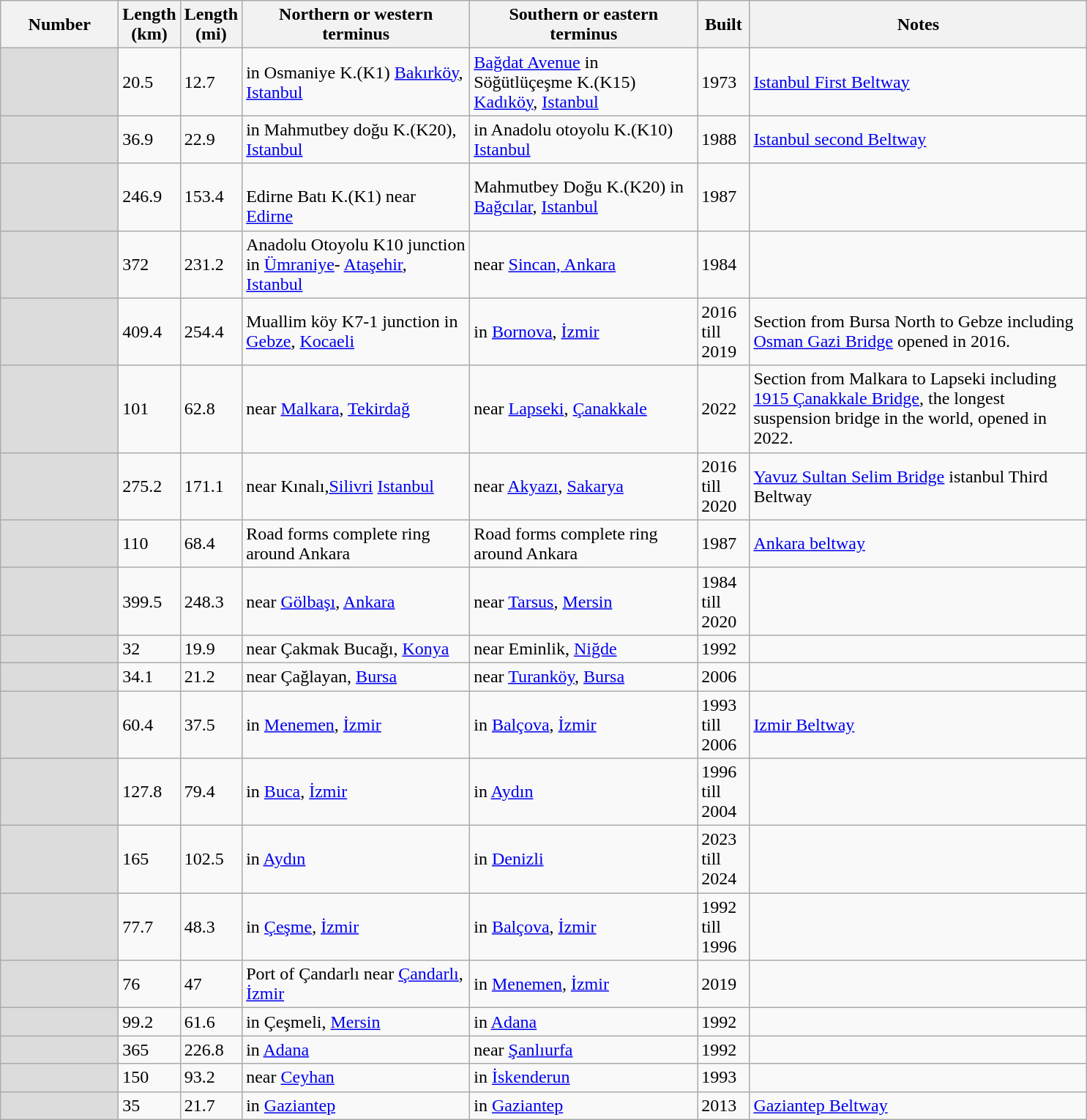<table class="wikitable">
<tr>
<th width=100>Number</th>
<th width="20">Length (km)</th>
<th width=20>Length (mi)</th>
<th width=200>Northern or western terminus</th>
<th width=200>Southern or eastern terminus</th>
<th width=40>Built</th>
<th width="300">Notes</th>
</tr>
<tr>
<td style='background: #dcdcdc'></td>
<td>20.5</td>
<td>12.7</td>
<td> in Osmaniye K.(K1) <a href='#'>Bakırköy</a>, <a href='#'>Istanbul</a></td>
<td><a href='#'>Bağdat Avenue</a> in Söğütlüçeşme K.(K15) <a href='#'>Kadıköy</a>, <a href='#'>Istanbul</a></td>
<td>1973</td>
<td><a href='#'>Istanbul First Beltway</a></td>
</tr>
<tr>
<td style='background: #dcdcdc'></td>
<td>36.9</td>
<td>22.9</td>
<td> in Mahmutbey doğu K.(K20), <a href='#'>Istanbul</a></td>
<td> in Anadolu otoyolu K.(K10) <a href='#'>Istanbul</a></td>
<td>1988</td>
<td><a href='#'>Istanbul second Beltway</a></td>
</tr>
<tr>
<td style='background: #dcdcdc'></td>
<td>246.9</td>
<td>153.4</td>
<td><br>Edirne Batı K.(K1) near <a href='#'>Edirne</a></td>
<td>  Mahmutbey Doğu K.(K20) in <a href='#'>Bağcılar</a>, <a href='#'>Istanbul</a></td>
<td>1987</td>
<td></td>
</tr>
<tr>
<td style='background: #dcdcdc'></td>
<td>372</td>
<td>231.2</td>
<td> Anadolu Otoyolu K10 junction in <a href='#'>Ümraniye</a>- <a href='#'>Ataşehir</a>, <a href='#'>Istanbul</a></td>
<td> near <a href='#'>Sincan, Ankara</a></td>
<td>1984</td>
<td></td>
</tr>
<tr>
<td style="background: #dcdcdc"></td>
<td>409.4</td>
<td>254.4</td>
<td> Muallim köy K7-1 junction in <a href='#'>Gebze</a>, <a href='#'>Kocaeli</a></td>
<td> in <a href='#'>Bornova</a>, <a href='#'>İzmir</a></td>
<td>2016 till 2019</td>
<td>Section from Bursa North to Gebze including <a href='#'>Osman Gazi Bridge</a> opened in 2016.</td>
</tr>
<tr>
<td style='background: #dcdcdc'></td>
<td>101</td>
<td>62.8</td>
<td> near <a href='#'>Malkara</a>, <a href='#'>Tekirdağ</a></td>
<td> near <a href='#'>Lapseki</a>, <a href='#'>Çanakkale</a></td>
<td>2022</td>
<td>Section from Malkara to Lapseki including <a href='#'>1915 Çanakkale Bridge</a>, the longest suspension bridge in the world, opened in 2022.</td>
</tr>
<tr>
<td style="background: #dcdcdc"></td>
<td>275.2</td>
<td>171.1</td>
<td> near Kınalı,<a href='#'>Silivri</a> <a href='#'>Istanbul</a></td>
<td> near <a href='#'>Akyazı</a>, <a href='#'>Sakarya</a></td>
<td>2016 till 2020</td>
<td><a href='#'>Yavuz Sultan Selim Bridge</a> istanbul Third Beltway</td>
</tr>
<tr>
<td style='background: #dcdcdc'></td>
<td>110</td>
<td>68.4</td>
<td>Road forms complete ring around Ankara</td>
<td>Road forms complete ring around Ankara</td>
<td>1987</td>
<td><a href='#'>Ankara beltway</a></td>
</tr>
<tr>
<td style='background: #dcdcdc'></td>
<td>399.5</td>
<td>248.3</td>
<td> near <a href='#'>Gölbaşı</a>, <a href='#'>Ankara</a></td>
<td> near <a href='#'>Tarsus</a>, <a href='#'>Mersin</a></td>
<td>1984 till 2020</td>
<td></td>
</tr>
<tr>
<td style='background: #dcdcdc'></td>
<td>32</td>
<td>19.9</td>
<td> near Çakmak Bucağı, <a href='#'>Konya</a></td>
<td> near Eminlik, <a href='#'>Niğde</a></td>
<td>1992</td>
<td></td>
</tr>
<tr>
<td style='background: #dcdcdc'></td>
<td>34.1</td>
<td>21.2</td>
<td> near Çağlayan, <a href='#'>Bursa</a></td>
<td> near <a href='#'>Turanköy</a>, <a href='#'>Bursa</a></td>
<td>2006</td>
<td></td>
</tr>
<tr>
<td style='background: #dcdcdc'></td>
<td>60.4</td>
<td>37.5</td>
<td> in <a href='#'>Menemen</a>, <a href='#'>İzmir</a></td>
<td> in <a href='#'>Balçova</a>, <a href='#'>İzmir</a></td>
<td>1993 till 2006</td>
<td><a href='#'>Izmir Beltway</a></td>
</tr>
<tr>
<td style='background: #dcdcdc'></td>
<td>127.8</td>
<td>79.4</td>
<td> in <a href='#'>Buca</a>, <a href='#'>İzmir</a></td>
<td> in <a href='#'>Aydın</a></td>
<td>1996 till 2004</td>
<td></td>
</tr>
<tr>
<td style='background: #dcdcdc'></td>
<td>165</td>
<td>102.5</td>
<td> in <a href='#'>Aydın</a></td>
<td> in <a href='#'>Denizli</a></td>
<td>2023 till 2024</td>
<td></td>
</tr>
<tr>
<td style='background: #dcdcdc'></td>
<td>77.7</td>
<td>48.3</td>
<td> in <a href='#'>Çeşme</a>, <a href='#'>İzmir</a></td>
<td> in <a href='#'>Balçova</a>, <a href='#'>İzmir</a></td>
<td>1992 till 1996</td>
<td></td>
</tr>
<tr>
<td style='background: #dcdcdc'></td>
<td>76</td>
<td>47</td>
<td>Port of Çandarlı near <a href='#'>Çandarlı</a>, <a href='#'>İzmir</a></td>
<td> in <a href='#'>Menemen</a>, <a href='#'>İzmir</a></td>
<td>2019</td>
<td></td>
</tr>
<tr>
<td style="background: #dcdcdc"></td>
<td>99.2</td>
<td>61.6</td>
<td> in Çeşmeli, <a href='#'>Mersin</a></td>
<td> in <a href='#'>Adana</a></td>
<td>1992</td>
<td></td>
</tr>
<tr>
<td style="background: #dcdcdc"></td>
<td>365</td>
<td>226.8</td>
<td> in <a href='#'>Adana</a></td>
<td> near <a href='#'>Şanlıurfa</a></td>
<td>1992</td>
<td></td>
</tr>
<tr>
<td style="background: #dcdcdc"></td>
<td>150</td>
<td>93.2</td>
<td> near <a href='#'>Ceyhan</a></td>
<td> in <a href='#'>İskenderun</a></td>
<td>1993</td>
<td></td>
</tr>
<tr>
<td style="background: #dcdcdc"></td>
<td>35</td>
<td>21.7</td>
<td> in <a href='#'>Gaziantep</a></td>
<td> in <a href='#'>Gaziantep</a></td>
<td>2013</td>
<td><a href='#'>Gaziantep Beltway</a></td>
</tr>
</table>
